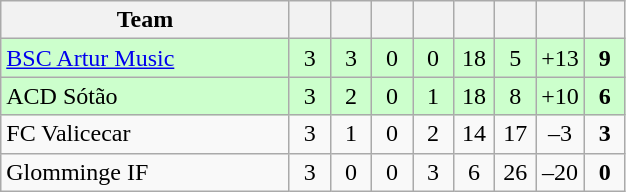<table class="wikitable" style="text-align: center;">
<tr>
<th width="185">Team</th>
<th width="20"></th>
<th width="20"></th>
<th width="20"></th>
<th width="20"></th>
<th width="20"></th>
<th width="20"></th>
<th width="25"></th>
<th width="20"></th>
</tr>
<tr bgcolor=#ccffcc>
<td align=left> <a href='#'>BSC Artur Music</a></td>
<td>3</td>
<td>3</td>
<td>0</td>
<td>0</td>
<td>18</td>
<td>5</td>
<td>+13</td>
<td><strong>9</strong></td>
</tr>
<tr bgcolor=#ccffcc>
<td align=left> ACD Sótão</td>
<td>3</td>
<td>2</td>
<td>0</td>
<td>1</td>
<td>18</td>
<td>8</td>
<td>+10</td>
<td><strong>6</strong></td>
</tr>
<tr>
<td align=left> FC Valicecar</td>
<td>3</td>
<td>1</td>
<td>0</td>
<td>2</td>
<td>14</td>
<td>17</td>
<td>–3</td>
<td><strong>3</strong></td>
</tr>
<tr>
<td align=left> Glomminge IF</td>
<td>3</td>
<td>0</td>
<td>0</td>
<td>3</td>
<td>6</td>
<td>26</td>
<td>–20</td>
<td><strong>0</strong></td>
</tr>
</table>
